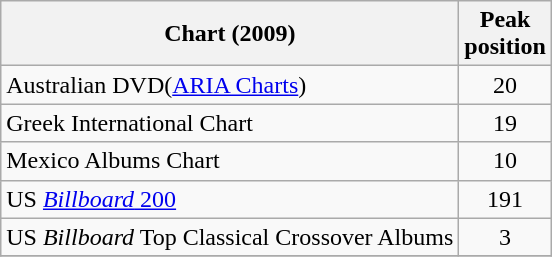<table class="wikitable">
<tr>
<th>Chart (2009)</th>
<th>Peak<br>position</th>
</tr>
<tr>
<td>Australian DVD(<a href='#'>ARIA Charts</a>)</td>
<td align="center">20</td>
</tr>
<tr>
<td>Greek International Chart</td>
<td align="center">19</td>
</tr>
<tr>
<td>Mexico Albums Chart</td>
<td align="center">10</td>
</tr>
<tr>
<td>US <a href='#'><em>Billboard</em> 200</a></td>
<td align="center">191</td>
</tr>
<tr>
<td>US <em>Billboard</em> Top Classical Crossover Albums</td>
<td align="center">3</td>
</tr>
<tr>
</tr>
</table>
